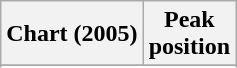<table class="wikitable">
<tr>
<th align="left">Chart (2005)</th>
<th align="center">Peak<br>position</th>
</tr>
<tr>
</tr>
<tr>
</tr>
<tr>
</tr>
</table>
